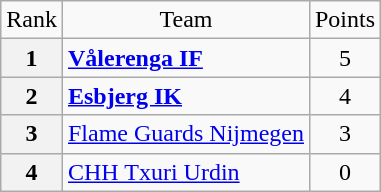<table class="wikitable" style="text-align: center;">
<tr>
<td>Rank</td>
<td>Team</td>
<td>Points</td>
</tr>
<tr>
<th>1</th>
<td style="text-align: left;"> <strong><a href='#'>Vålerenga IF</a></strong></td>
<td>5</td>
</tr>
<tr>
<th>2</th>
<td style="text-align: left;"> <strong><a href='#'>Esbjerg IK</a></strong></td>
<td>4</td>
</tr>
<tr>
<th>3</th>
<td style="text-align: left;"> <a href='#'>Flame Guards Nijmegen</a></td>
<td>3</td>
</tr>
<tr>
<th>4</th>
<td style="text-align: left;"> <a href='#'>CHH Txuri Urdin</a></td>
<td>0</td>
</tr>
</table>
